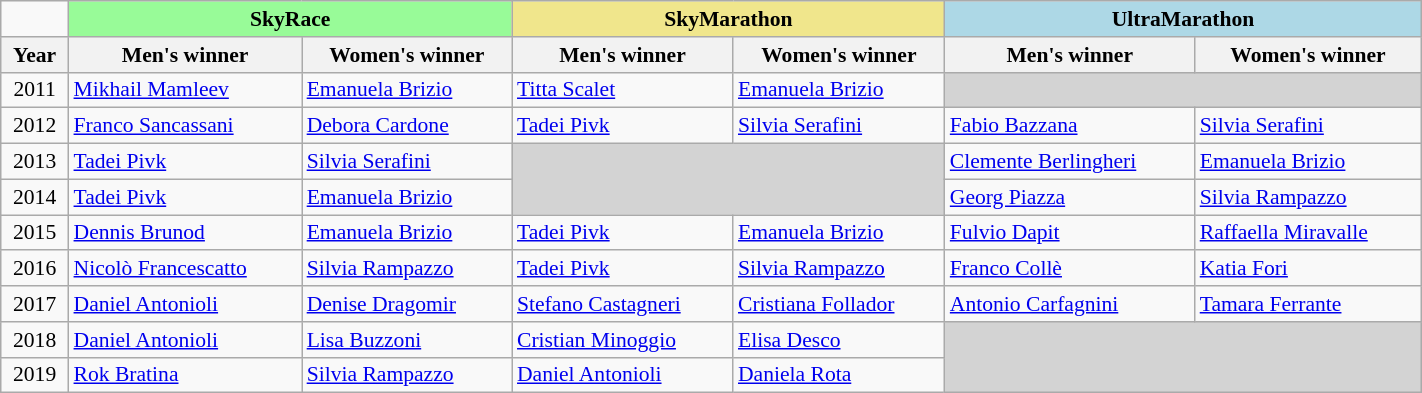<table class="wikitable" style="width:75%; font-size:90%; text-align:left;">
<tr>
<td></td>
<td align=center colspan=2 bgcolor=palegreen><strong>SkyRace</strong></td>
<td align=center colspan=2 bgcolor=khaki><strong>SkyMarathon</strong></td>
<td align=center colspan=2 bgcolor=lightblue><strong>UltraMarathon</strong></td>
</tr>
<tr>
<th>Year</th>
<th>Men's winner</th>
<th>Women's winner</th>
<th>Men's winner</th>
<th>Women's winner</th>
<th>Men's winner</th>
<th>Women's winner</th>
</tr>
<tr>
<td align=center>2011</td>
<td><a href='#'>Mikhail Mamleev</a></td>
<td><a href='#'>Emanuela Brizio</a></td>
<td><a href='#'>Titta Scalet</a></td>
<td><a href='#'>Emanuela Brizio</a></td>
<td colspan=2 rowspan=1 bgcolor=lightgrey></td>
</tr>
<tr>
<td align=center>2012</td>
<td><a href='#'>Franco Sancassani</a></td>
<td><a href='#'>Debora Cardone</a></td>
<td><a href='#'>Tadei Pivk</a></td>
<td><a href='#'>Silvia Serafini</a></td>
<td><a href='#'>Fabio Bazzana</a></td>
<td><a href='#'>Silvia Serafini</a></td>
</tr>
<tr>
<td align=center>2013</td>
<td><a href='#'>Tadei Pivk</a></td>
<td><a href='#'>Silvia Serafini</a></td>
<td colspan=2 rowspan=2 bgcolor=lightgrey></td>
<td><a href='#'>Clemente Berlingheri</a></td>
<td><a href='#'>Emanuela Brizio</a></td>
</tr>
<tr>
<td align=center>2014</td>
<td><a href='#'>Tadei Pivk</a></td>
<td><a href='#'>Emanuela Brizio</a></td>
<td><a href='#'>Georg Piazza</a></td>
<td><a href='#'>Silvia Rampazzo</a></td>
</tr>
<tr>
<td align=center>2015</td>
<td><a href='#'>Dennis Brunod</a></td>
<td><a href='#'>Emanuela Brizio</a></td>
<td><a href='#'>Tadei Pivk</a></td>
<td><a href='#'>Emanuela Brizio</a></td>
<td><a href='#'>Fulvio Dapit</a></td>
<td><a href='#'>Raffaella Miravalle</a></td>
</tr>
<tr>
<td align=center>2016</td>
<td><a href='#'>Nicolò Francescatto</a></td>
<td><a href='#'>Silvia Rampazzo</a></td>
<td><a href='#'>Tadei Pivk</a></td>
<td><a href='#'>Silvia Rampazzo</a></td>
<td><a href='#'>Franco Collè</a></td>
<td><a href='#'>Katia Fori</a></td>
</tr>
<tr>
<td align=center>2017</td>
<td><a href='#'>Daniel Antonioli</a></td>
<td><a href='#'>Denise Dragomir</a></td>
<td><a href='#'>Stefano Castagneri</a></td>
<td><a href='#'>Cristiana Follador</a></td>
<td><a href='#'>Antonio Carfagnini</a></td>
<td><a href='#'>Tamara Ferrante</a></td>
</tr>
<tr>
<td align=center>2018</td>
<td><a href='#'>Daniel Antonioli</a></td>
<td><a href='#'>Lisa Buzzoni</a></td>
<td><a href='#'>Cristian Minoggio</a></td>
<td><a href='#'>Elisa Desco</a></td>
<td colspan=2 rowspan=2 bgcolor=lightgrey></td>
</tr>
<tr>
<td align=center>2019</td>
<td><a href='#'>Rok Bratina</a></td>
<td><a href='#'>Silvia Rampazzo</a></td>
<td><a href='#'>Daniel Antonioli</a></td>
<td><a href='#'>Daniela Rota</a></td>
</tr>
</table>
